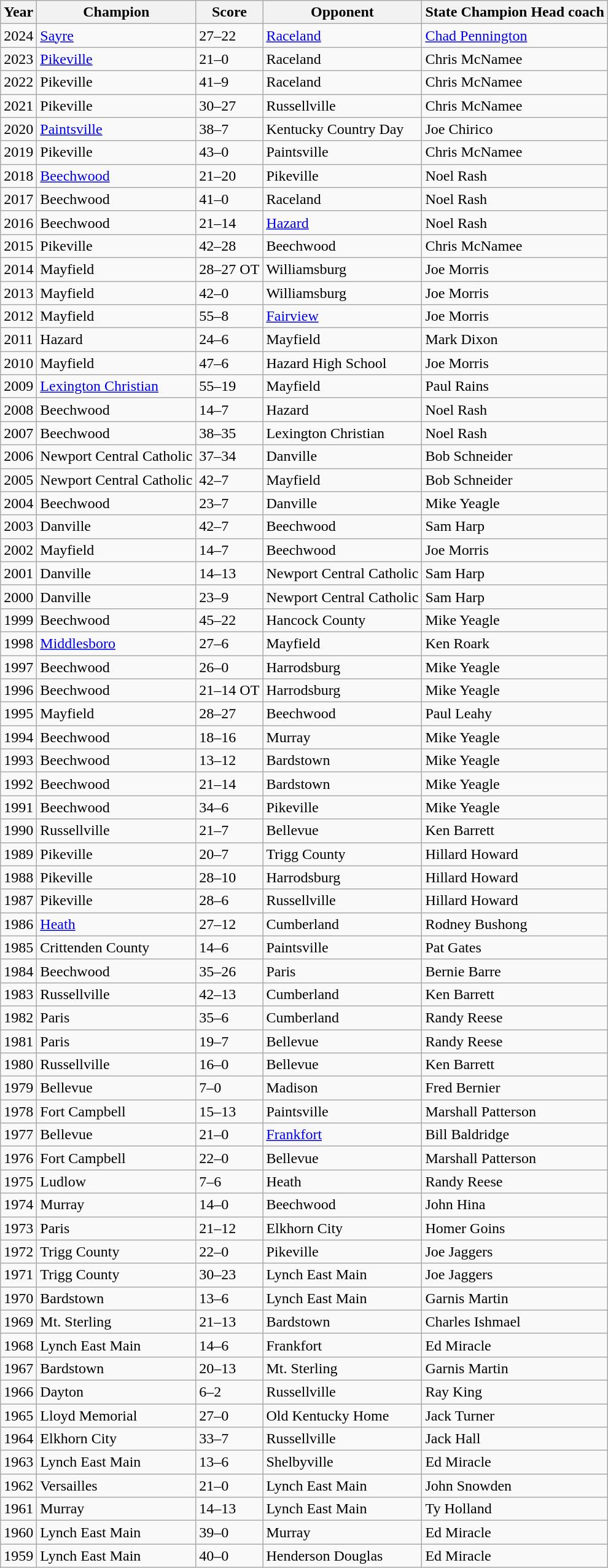<table class="wikitable">
<tr>
<th>Year</th>
<th>Champion</th>
<th>Score</th>
<th>Opponent</th>
<th>State Champion Head coach</th>
</tr>
<tr>
<td>2024</td>
<td><a href='#'>Sayre</a></td>
<td>27–22</td>
<td><a href='#'>Raceland</a></td>
<td><a href='#'>Chad Pennington</a></td>
</tr>
<tr>
<td>2023</td>
<td><a href='#'>Pikeville</a></td>
<td>21–0</td>
<td>Raceland</td>
<td>Chris McNamee</td>
</tr>
<tr>
<td>2022</td>
<td>Pikeville</td>
<td>41–9</td>
<td>Raceland</td>
<td>Chris McNamee</td>
</tr>
<tr>
<td>2021</td>
<td>Pikeville</td>
<td>30–27</td>
<td>Russellville</td>
<td>Chris McNamee</td>
</tr>
<tr>
<td>2020</td>
<td><a href='#'>Paintsville</a></td>
<td>38–7</td>
<td>Kentucky Country Day</td>
<td>Joe Chirico</td>
</tr>
<tr>
<td>2019</td>
<td>Pikeville</td>
<td>43–0</td>
<td>Paintsville</td>
<td>Chris McNamee</td>
</tr>
<tr>
<td>2018</td>
<td><a href='#'>Beechwood</a></td>
<td>21–20</td>
<td>Pikeville</td>
<td>Noel Rash</td>
</tr>
<tr>
<td>2017</td>
<td>Beechwood</td>
<td>41–0</td>
<td>Raceland</td>
<td>Noel Rash</td>
</tr>
<tr>
<td>2016</td>
<td>Beechwood</td>
<td>21–14</td>
<td><a href='#'>Hazard</a></td>
<td>Noel Rash</td>
</tr>
<tr>
<td>2015</td>
<td>Pikeville</td>
<td>42–28</td>
<td>Beechwood</td>
<td>Chris McNamee</td>
</tr>
<tr>
<td>2014</td>
<td>Mayfield</td>
<td>28–27 OT</td>
<td>Williamsburg</td>
<td>Joe Morris</td>
</tr>
<tr>
<td>2013</td>
<td>Mayfield</td>
<td>42–0</td>
<td>Williamsburg</td>
<td>Joe Morris</td>
</tr>
<tr>
<td>2012</td>
<td>Mayfield</td>
<td>55–8</td>
<td><a href='#'>Fairview</a></td>
<td>Joe Morris</td>
</tr>
<tr>
<td>2011</td>
<td>Hazard</td>
<td>24–6</td>
<td>Mayfield</td>
<td>Mark Dixon</td>
</tr>
<tr>
<td>2010</td>
<td>Mayfield</td>
<td>47–6</td>
<td>Hazard High School</td>
<td>Joe Morris</td>
</tr>
<tr>
<td>2009</td>
<td><a href='#'>Lexington Christian</a></td>
<td>55–19</td>
<td>Mayfield</td>
<td>Paul Rains</td>
</tr>
<tr>
<td>2008</td>
<td>Beechwood</td>
<td>14–7</td>
<td>Hazard</td>
<td>Noel Rash</td>
</tr>
<tr>
<td>2007</td>
<td>Beechwood</td>
<td>38–35</td>
<td>Lexington Christian</td>
<td>Noel Rash</td>
</tr>
<tr>
<td>2006</td>
<td>Newport Central Catholic</td>
<td>37–34</td>
<td>Danville</td>
<td>Bob Schneider</td>
</tr>
<tr>
<td>2005</td>
<td>Newport Central Catholic</td>
<td>42–7</td>
<td>Mayfield</td>
<td>Bob Schneider</td>
</tr>
<tr>
<td>2004</td>
<td>Beechwood</td>
<td>23–7</td>
<td>Danville</td>
<td>Mike Yeagle</td>
</tr>
<tr>
<td>2003</td>
<td>Danville</td>
<td>42–7</td>
<td>Beechwood</td>
<td>Sam Harp</td>
</tr>
<tr>
<td>2002</td>
<td>Mayfield</td>
<td>14–7</td>
<td>Beechwood</td>
<td>Joe Morris</td>
</tr>
<tr>
<td>2001</td>
<td>Danville</td>
<td>14–13</td>
<td>Newport Central Catholic</td>
<td>Sam Harp</td>
</tr>
<tr>
<td>2000</td>
<td>Danville</td>
<td>23–9</td>
<td>Newport Central Catholic</td>
<td>Sam Harp</td>
</tr>
<tr>
<td>1999</td>
<td>Beechwood</td>
<td>45–22</td>
<td>Hancock County</td>
<td>Mike Yeagle</td>
</tr>
<tr>
<td>1998</td>
<td><a href='#'>Middlesboro</a></td>
<td>27–6</td>
<td>Mayfield</td>
<td>Ken Roark</td>
</tr>
<tr>
<td>1997</td>
<td>Beechwood</td>
<td>26–0</td>
<td>Harrodsburg</td>
<td>Mike Yeagle</td>
</tr>
<tr>
<td>1996</td>
<td>Beechwood</td>
<td>21–14 OT</td>
<td>Harrodsburg</td>
<td>Mike Yeagle</td>
</tr>
<tr>
<td>1995</td>
<td>Mayfield</td>
<td>28–27</td>
<td>Beechwood</td>
<td>Paul Leahy</td>
</tr>
<tr>
<td>1994</td>
<td>Beechwood</td>
<td>18–16</td>
<td>Murray</td>
<td>Mike Yeagle</td>
</tr>
<tr>
<td>1993</td>
<td>Beechwood</td>
<td>13–12</td>
<td>Bardstown</td>
<td>Mike Yeagle</td>
</tr>
<tr>
<td>1992</td>
<td>Beechwood</td>
<td>21–14</td>
<td>Bardstown</td>
<td>Mike Yeagle</td>
</tr>
<tr>
<td>1991</td>
<td>Beechwood</td>
<td>34–6</td>
<td>Pikeville</td>
<td>Mike Yeagle</td>
</tr>
<tr>
<td>1990</td>
<td>Russellville</td>
<td>21–7</td>
<td>Bellevue</td>
<td>Ken Barrett</td>
</tr>
<tr>
<td>1989</td>
<td>Pikeville</td>
<td>20–7</td>
<td>Trigg County</td>
<td>Hillard Howard</td>
</tr>
<tr>
<td>1988</td>
<td>Pikeville</td>
<td>28–10</td>
<td>Harrodsburg</td>
<td>Hillard Howard</td>
</tr>
<tr>
<td>1987</td>
<td>Pikeville</td>
<td>28–6</td>
<td>Russellville</td>
<td>Hillard Howard</td>
</tr>
<tr>
<td>1986</td>
<td><a href='#'>Heath</a></td>
<td>27–12</td>
<td>Cumberland</td>
<td>Rodney Bushong</td>
</tr>
<tr>
<td>1985</td>
<td>Crittenden County</td>
<td>14–6</td>
<td>Paintsville</td>
<td>Pat Gates</td>
</tr>
<tr>
<td>1984</td>
<td>Beechwood</td>
<td>35–26</td>
<td>Paris</td>
<td>Bernie Barre</td>
</tr>
<tr>
<td>1983</td>
<td>Russellville</td>
<td>42–13</td>
<td>Cumberland</td>
<td>Ken Barrett</td>
</tr>
<tr>
<td>1982</td>
<td>Paris</td>
<td>35–6</td>
<td>Cumberland</td>
<td>Randy Reese</td>
</tr>
<tr>
<td>1981</td>
<td>Paris</td>
<td>19–7</td>
<td>Bellevue</td>
<td>Randy Reese</td>
</tr>
<tr>
<td>1980</td>
<td>Russellville</td>
<td>16–0</td>
<td>Bellevue</td>
<td>Ken Barrett</td>
</tr>
<tr>
<td>1979</td>
<td>Bellevue</td>
<td>7–0</td>
<td>Madison</td>
<td>Fred Bernier</td>
</tr>
<tr>
<td>1978</td>
<td>Fort Campbell</td>
<td>15–13</td>
<td>Paintsville</td>
<td>Marshall Patterson</td>
</tr>
<tr>
<td>1977</td>
<td>Bellevue</td>
<td>21–0</td>
<td><a href='#'>Frankfort</a></td>
<td>Bill Baldridge</td>
</tr>
<tr>
<td>1976</td>
<td>Fort Campbell</td>
<td>22–0</td>
<td>Bellevue</td>
<td>Marshall Patterson</td>
</tr>
<tr>
<td>1975</td>
<td>Ludlow</td>
<td>7–6</td>
<td>Heath</td>
<td>Randy Reese</td>
</tr>
<tr>
<td>1974</td>
<td>Murray</td>
<td>14–0</td>
<td>Beechwood</td>
<td>John Hina</td>
</tr>
<tr>
<td>1973</td>
<td>Paris</td>
<td>21–12</td>
<td>Elkhorn City</td>
<td>Homer Goins</td>
</tr>
<tr>
<td>1972</td>
<td>Trigg County</td>
<td>22–0</td>
<td>Pikeville</td>
<td>Joe Jaggers</td>
</tr>
<tr>
<td>1971</td>
<td>Trigg County</td>
<td>30–23</td>
<td>Lynch East Main</td>
<td>Joe Jaggers</td>
</tr>
<tr>
<td>1970</td>
<td>Bardstown</td>
<td>13–6</td>
<td>Lynch East Main</td>
<td>Garnis Martin</td>
</tr>
<tr>
<td>1969</td>
<td>Mt. Sterling</td>
<td>21–13</td>
<td>Bardstown</td>
<td>Charles Ishmael</td>
</tr>
<tr>
<td>1968</td>
<td>Lynch East Main</td>
<td>14–6</td>
<td>Frankfort</td>
<td>Ed Miracle</td>
</tr>
<tr>
<td>1967</td>
<td>Bardstown</td>
<td>20–13</td>
<td>Mt. Sterling</td>
<td>Garnis Martin</td>
</tr>
<tr>
<td>1966</td>
<td>Dayton</td>
<td>6–2</td>
<td>Russellville</td>
<td>Ray King</td>
</tr>
<tr>
<td>1965</td>
<td>Lloyd Memorial</td>
<td>27–0</td>
<td>Old Kentucky Home</td>
<td>Jack Turner</td>
</tr>
<tr>
<td>1964</td>
<td>Elkhorn City</td>
<td>33–7</td>
<td>Russellville</td>
<td>Jack Hall</td>
</tr>
<tr>
<td>1963</td>
<td>Lynch East Main</td>
<td>13–6</td>
<td>Shelbyville</td>
<td>Ed Miracle</td>
</tr>
<tr>
<td>1962</td>
<td>Versailles</td>
<td>21–0</td>
<td>Lynch East Main</td>
<td>John Snowden</td>
</tr>
<tr>
<td>1961</td>
<td>Murray</td>
<td>14–13</td>
<td>Lynch East Main</td>
<td>Ty Holland</td>
</tr>
<tr>
<td>1960</td>
<td>Lynch East Main</td>
<td>39–0</td>
<td>Murray</td>
<td>Ed Miracle</td>
</tr>
<tr>
<td>1959</td>
<td>Lynch East Main</td>
<td>40–0</td>
<td>Henderson Douglas</td>
<td>Ed Miracle</td>
</tr>
</table>
